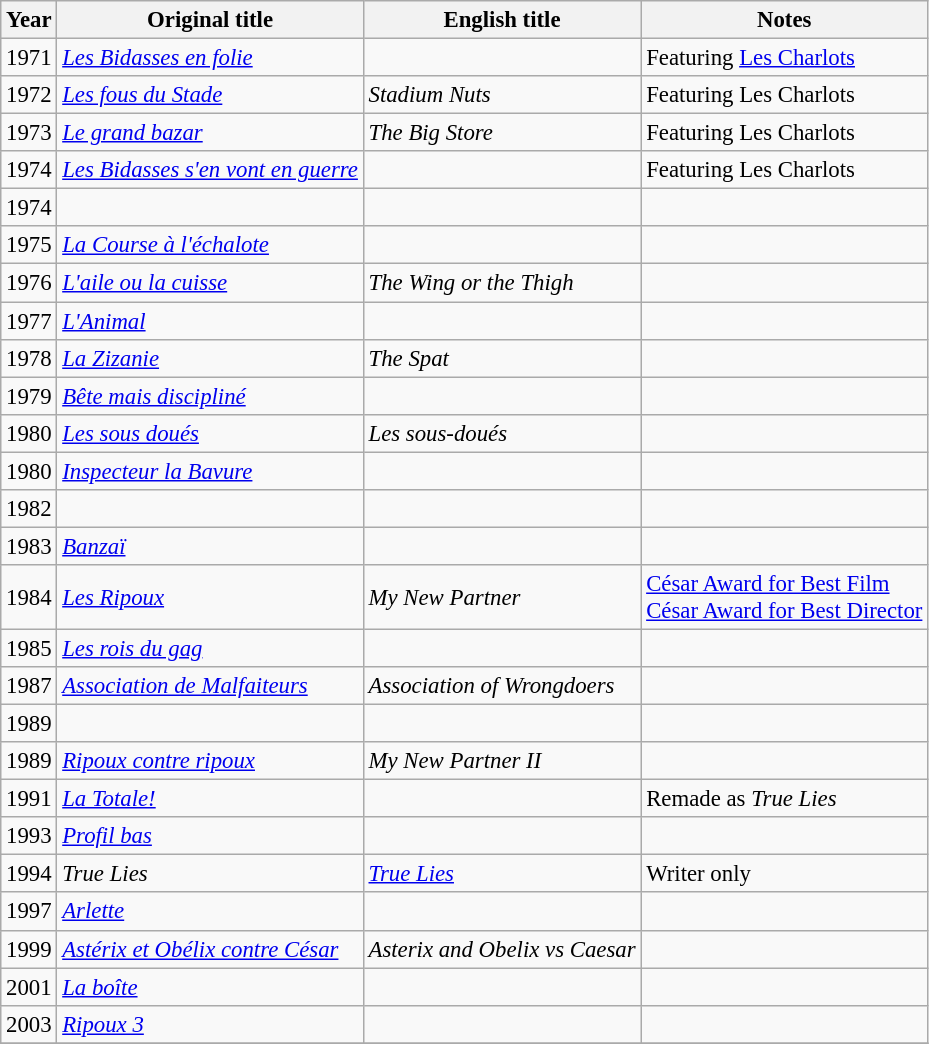<table class="wikitable" style="font-size: 95%;">
<tr>
<th>Year</th>
<th>Original title</th>
<th>English title</th>
<th>Notes</th>
</tr>
<tr>
<td>1971</td>
<td><em><a href='#'>Les Bidasses en folie</a></em></td>
<td></td>
<td>Featuring <a href='#'>Les Charlots</a></td>
</tr>
<tr>
<td>1972</td>
<td><em><a href='#'>Les fous du Stade</a></em></td>
<td><em>Stadium Nuts</em></td>
<td>Featuring Les Charlots</td>
</tr>
<tr>
<td>1973</td>
<td><em><a href='#'>Le grand bazar</a></em></td>
<td><em>The Big Store</em></td>
<td>Featuring Les Charlots</td>
</tr>
<tr>
<td>1974</td>
<td><em><a href='#'>Les Bidasses s'en vont en guerre</a></em></td>
<td></td>
<td>Featuring Les Charlots</td>
</tr>
<tr>
<td>1974</td>
<td></td>
<td></td>
<td></td>
</tr>
<tr>
<td>1975</td>
<td><em><a href='#'>La Course à l'échalote</a></em></td>
<td></td>
<td></td>
</tr>
<tr>
<td>1976</td>
<td><em><a href='#'>L'aile ou la cuisse</a></em></td>
<td><em>The Wing or the Thigh</em></td>
<td></td>
</tr>
<tr>
<td>1977</td>
<td><em><a href='#'>L'Animal</a></em></td>
<td></td>
<td></td>
</tr>
<tr>
<td>1978</td>
<td><em><a href='#'>La Zizanie</a></em></td>
<td><em>The Spat</em></td>
<td></td>
</tr>
<tr>
<td>1979</td>
<td><em><a href='#'>Bête mais discipliné</a></em></td>
<td></td>
<td></td>
</tr>
<tr>
<td>1980</td>
<td><em><a href='#'>Les sous doués</a></em></td>
<td><em>Les sous-doués</em></td>
<td></td>
</tr>
<tr>
<td>1980</td>
<td><em><a href='#'>Inspecteur la Bavure</a></em></td>
<td></td>
<td></td>
</tr>
<tr>
<td>1982</td>
<td></td>
<td></td>
<td></td>
</tr>
<tr>
<td>1983</td>
<td><em><a href='#'>Banzaï</a></em></td>
<td></td>
<td></td>
</tr>
<tr>
<td>1984</td>
<td><em><a href='#'>Les Ripoux</a></em></td>
<td><em>My New Partner</em></td>
<td><a href='#'>César Award for Best Film</a><br><a href='#'>César Award for Best Director</a></td>
</tr>
<tr>
<td>1985</td>
<td><em><a href='#'>Les rois du gag</a></em></td>
<td></td>
<td></td>
</tr>
<tr>
<td>1987</td>
<td><em><a href='#'>Association de Malfaiteurs</a></em></td>
<td><em>Association of Wrongdoers</em></td>
<td></td>
</tr>
<tr>
<td>1989</td>
<td><em></em></td>
<td></td>
<td></td>
</tr>
<tr>
<td>1989</td>
<td><em><a href='#'>Ripoux contre ripoux</a></em></td>
<td><em>My New Partner II</em></td>
<td></td>
</tr>
<tr>
<td>1991</td>
<td><em><a href='#'>La Totale!</a></em></td>
<td></td>
<td>Remade as <em>True Lies</em></td>
</tr>
<tr>
<td>1993</td>
<td><em><a href='#'>Profil bas</a></em></td>
<td></td>
<td></td>
</tr>
<tr>
<td>1994</td>
<td><em>True Lies</em></td>
<td><em><a href='#'>True Lies</a></em></td>
<td>Writer only</td>
</tr>
<tr>
<td>1997</td>
<td><em><a href='#'>Arlette</a></em></td>
<td></td>
<td></td>
</tr>
<tr>
<td>1999</td>
<td><em><a href='#'>Astérix et Obélix contre César</a></em></td>
<td><em>Asterix and Obelix vs Caesar</em></td>
<td></td>
</tr>
<tr>
<td>2001</td>
<td><em><a href='#'>La boîte</a></em></td>
<td></td>
<td></td>
</tr>
<tr>
<td>2003</td>
<td><em><a href='#'>Ripoux 3</a></em></td>
<td></td>
<td></td>
</tr>
<tr>
</tr>
</table>
